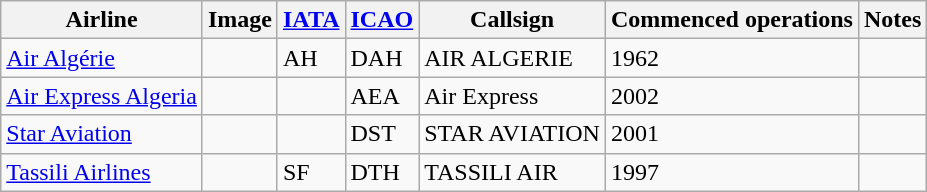<table class="wikitable sortable">
<tr valign="middle">
<th>Airline</th>
<th>Image</th>
<th><a href='#'>IATA</a></th>
<th><a href='#'>ICAO</a></th>
<th>Callsign</th>
<th>Commenced operations</th>
<th>Notes</th>
</tr>
<tr>
<td><a href='#'>Air Algérie</a></td>
<td></td>
<td>AH</td>
<td>DAH</td>
<td>AIR ALGERIE</td>
<td>1962</td>
<td></td>
</tr>
<tr>
<td><a href='#'>Air Express Algeria</a></td>
<td></td>
<td></td>
<td>AEA</td>
<td>Air Express</td>
<td>2002</td>
<td></td>
</tr>
<tr>
<td><a href='#'>Star Aviation</a></td>
<td></td>
<td></td>
<td>DST</td>
<td>STAR AVIATION</td>
<td>2001</td>
<td></td>
</tr>
<tr>
<td><a href='#'>Tassili Airlines</a></td>
<td></td>
<td>SF</td>
<td>DTH</td>
<td>TASSILI AIR</td>
<td>1997</td>
<td></td>
</tr>
</table>
